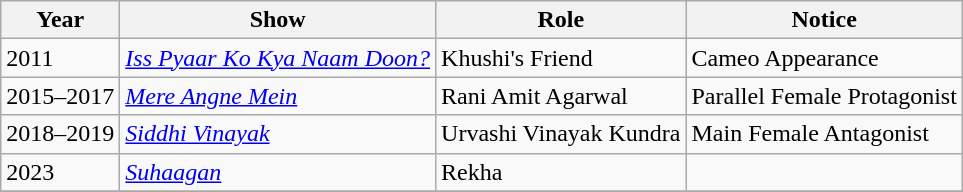<table class="wikitable sortable">
<tr>
<th>Year</th>
<th>Show</th>
<th>Role</th>
<th>Notice</th>
</tr>
<tr>
<td>2011</td>
<td><em><a href='#'>Iss Pyaar Ko Kya Naam Doon?</a></em></td>
<td>Khushi's Friend</td>
<td>Cameo Appearance</td>
</tr>
<tr>
<td>2015–2017</td>
<td><em><a href='#'>Mere Angne Mein</a></em></td>
<td>Rani Amit Agarwal</td>
<td>Parallel Female Protagonist</td>
</tr>
<tr>
<td>2018–2019</td>
<td><em><a href='#'>Siddhi Vinayak</a></em></td>
<td>Urvashi Vinayak Kundra</td>
<td>Main Female Antagonist</td>
</tr>
<tr>
<td>2023</td>
<td><em><a href='#'> Suhaagan</a></em></td>
<td>Rekha</td>
<td></td>
</tr>
<tr>
</tr>
</table>
